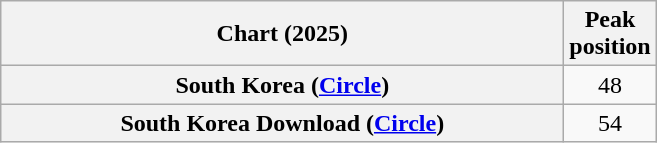<table class="wikitable sortable plainrowheaders" style="text-align:center">
<tr>
<th scope="col" style="width:23em;">Chart (2025)</th>
<th scope="col">Peak<br>position</th>
</tr>
<tr>
<th scope="row">South Korea  (<a href='#'>Circle</a>)</th>
<td>48</td>
</tr>
<tr>
<th scope="row">South Korea Download (<a href='#'>Circle</a>)</th>
<td>54</td>
</tr>
</table>
